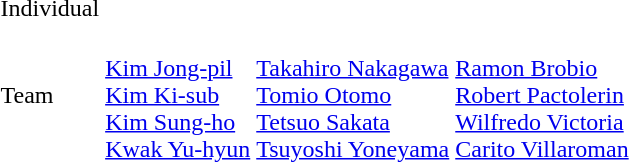<table>
<tr>
<td>Individual<br></td>
<td></td>
<td></td>
<td></td>
</tr>
<tr>
<td>Team<br></td>
<td><br><a href='#'>Kim Jong-pil</a><br><a href='#'>Kim Ki-sub</a><br><a href='#'>Kim Sung-ho</a><br><a href='#'>Kwak Yu-hyun</a></td>
<td><br><a href='#'>Takahiro Nakagawa</a><br><a href='#'>Tomio Otomo</a><br><a href='#'>Tetsuo Sakata</a><br><a href='#'>Tsuyoshi Yoneyama</a></td>
<td><br><a href='#'>Ramon Brobio</a><br><a href='#'>Robert Pactolerin</a><br><a href='#'>Wilfredo Victoria</a><br><a href='#'>Carito Villaroman</a></td>
</tr>
</table>
